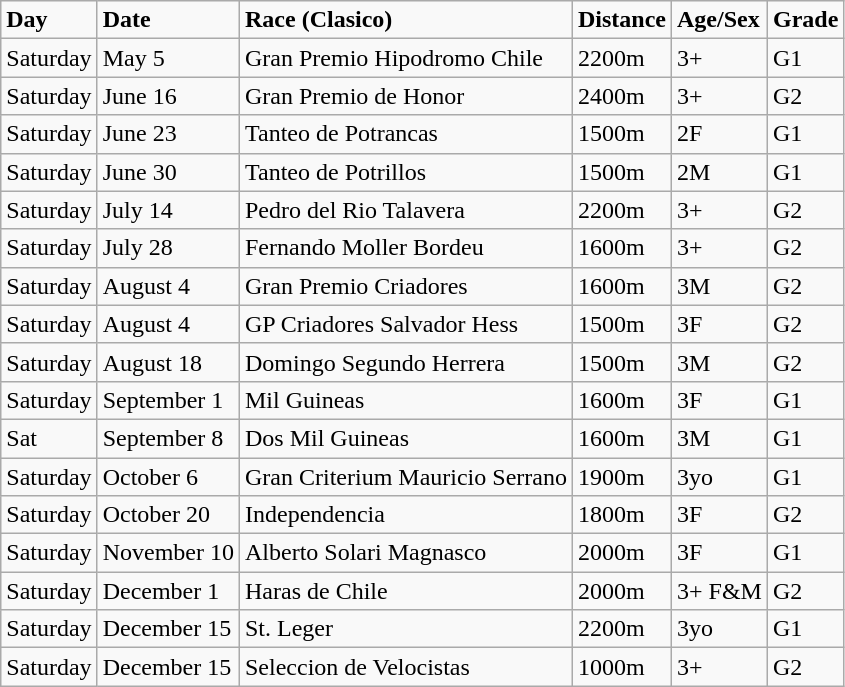<table class="wikitable" border="2.5">
<tr>
<td><strong>Day</strong></td>
<td><strong>Date</strong></td>
<td><strong>Race (Clasico)</strong></td>
<td><strong>Distance</strong></td>
<td><strong>Age/Sex</strong></td>
<td><strong>Grade</strong></td>
</tr>
<tr>
<td>Saturday</td>
<td>May 5</td>
<td>Gran Premio Hipodromo Chile</td>
<td>2200m</td>
<td>3+</td>
<td>G1</td>
</tr>
<tr>
<td>Saturday</td>
<td>June 16</td>
<td>Gran Premio de Honor</td>
<td>2400m</td>
<td>3+</td>
<td>G2</td>
</tr>
<tr>
<td>Saturday</td>
<td>June 23</td>
<td>Tanteo de Potrancas</td>
<td>1500m</td>
<td>2F</td>
<td>G1</td>
</tr>
<tr>
<td>Saturday</td>
<td>June 30</td>
<td>Tanteo de Potrillos</td>
<td>1500m</td>
<td>2M</td>
<td>G1</td>
</tr>
<tr>
<td>Saturday</td>
<td>July 14</td>
<td>Pedro del Rio Talavera</td>
<td>2200m</td>
<td>3+</td>
<td>G2</td>
</tr>
<tr>
<td>Saturday</td>
<td>July 28</td>
<td>Fernando Moller Bordeu</td>
<td>1600m</td>
<td>3+</td>
<td>G2</td>
</tr>
<tr>
<td>Saturday</td>
<td>August 4</td>
<td>Gran Premio Criadores</td>
<td>1600m</td>
<td>3M</td>
<td>G2</td>
</tr>
<tr>
<td>Saturday</td>
<td>August 4</td>
<td>GP Criadores Salvador Hess</td>
<td>1500m</td>
<td>3F</td>
<td>G2</td>
</tr>
<tr>
<td>Saturday</td>
<td>August 18</td>
<td>Domingo Segundo Herrera</td>
<td>1500m</td>
<td>3M</td>
<td>G2</td>
</tr>
<tr>
<td>Saturday</td>
<td>September 1</td>
<td>Mil Guineas</td>
<td>1600m</td>
<td>3F</td>
<td>G1</td>
</tr>
<tr>
<td>Sat</td>
<td>September 8</td>
<td>Dos Mil Guineas</td>
<td>1600m</td>
<td>3M</td>
<td>G1</td>
</tr>
<tr>
<td>Saturday</td>
<td>October 6</td>
<td>Gran Criterium Mauricio Serrano</td>
<td>1900m</td>
<td>3yo</td>
<td>G1</td>
</tr>
<tr>
<td>Saturday</td>
<td>October 20</td>
<td>Independencia</td>
<td>1800m</td>
<td>3F</td>
<td>G2</td>
</tr>
<tr>
<td>Saturday</td>
<td>November 10</td>
<td>Alberto Solari Magnasco</td>
<td>2000m</td>
<td>3F</td>
<td>G1</td>
</tr>
<tr>
<td>Saturday</td>
<td>December 1</td>
<td>Haras de Chile</td>
<td>2000m</td>
<td>3+ F&M</td>
<td>G2</td>
</tr>
<tr>
<td>Saturday</td>
<td>December 15</td>
<td>St. Leger</td>
<td>2200m</td>
<td>3yo</td>
<td>G1</td>
</tr>
<tr>
<td>Saturday</td>
<td>December 15</td>
<td>Seleccion de Velocistas</td>
<td>1000m</td>
<td>3+</td>
<td>G2</td>
</tr>
</table>
